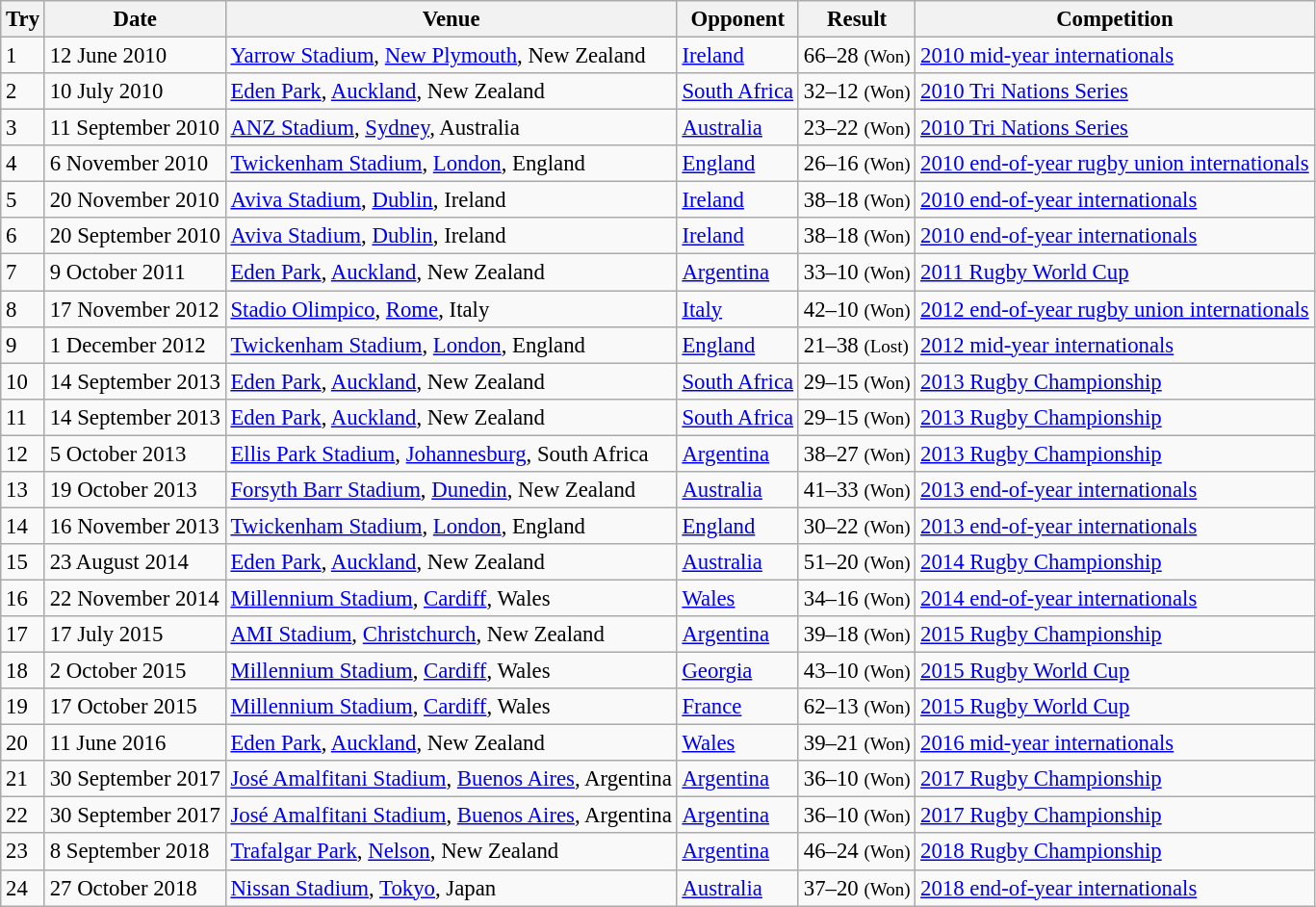<table class="wikitable sortable" style="text-align:left; font-size:95%">
<tr>
<th>Try</th>
<th>Date</th>
<th>Venue</th>
<th>Opponent</th>
<th>Result</th>
<th>Competition</th>
</tr>
<tr>
<td>1</td>
<td>12 June 2010</td>
<td><a href='#'>Yarrow Stadium</a>, <a href='#'>New Plymouth</a>, New Zealand</td>
<td><a href='#'>Ireland</a></td>
<td>66–28 <small>(Won)</small></td>
<td><a href='#'>2010 mid-year internationals</a></td>
</tr>
<tr>
<td>2</td>
<td>10 July 2010</td>
<td><a href='#'>Eden Park</a>, <a href='#'>Auckland</a>, New Zealand</td>
<td><a href='#'>South Africa</a></td>
<td>32–12 <small>(Won)</small></td>
<td><a href='#'>2010 Tri Nations Series</a></td>
</tr>
<tr>
<td>3</td>
<td>11 September 2010</td>
<td><a href='#'>ANZ Stadium</a>, <a href='#'>Sydney</a>, Australia</td>
<td><a href='#'>Australia</a></td>
<td>23–22 <small>(Won)</small></td>
<td><a href='#'>2010 Tri Nations Series</a></td>
</tr>
<tr>
<td>4</td>
<td>6 November 2010</td>
<td><a href='#'>Twickenham Stadium</a>, <a href='#'>London</a>, England</td>
<td><a href='#'>England</a></td>
<td>26–16 <small>(Won)</small></td>
<td><a href='#'>2010 end-of-year rugby union internationals</a></td>
</tr>
<tr>
<td>5</td>
<td>20 November 2010</td>
<td><a href='#'>Aviva Stadium</a>, <a href='#'>Dublin</a>, Ireland</td>
<td><a href='#'>Ireland</a></td>
<td>38–18 <small>(Won)</small></td>
<td><a href='#'>2010 end-of-year internationals</a></td>
</tr>
<tr>
<td>6</td>
<td>20 September 2010</td>
<td><a href='#'>Aviva Stadium</a>, <a href='#'>Dublin</a>, Ireland</td>
<td><a href='#'>Ireland</a></td>
<td>38–18 <small>(Won)</small></td>
<td><a href='#'>2010 end-of-year internationals</a></td>
</tr>
<tr>
<td>7</td>
<td>9 October 2011</td>
<td><a href='#'>Eden Park</a>, <a href='#'>Auckland</a>, New Zealand</td>
<td><a href='#'>Argentina</a></td>
<td>33–10 <small>(Won)</small></td>
<td><a href='#'>2011 Rugby World Cup</a></td>
</tr>
<tr>
<td>8</td>
<td>17 November 2012</td>
<td><a href='#'>Stadio Olimpico</a>, <a href='#'>Rome</a>, Italy</td>
<td><a href='#'>Italy</a></td>
<td>42–10 <small>(Won)</small></td>
<td><a href='#'>2012 end-of-year rugby union internationals</a></td>
</tr>
<tr>
<td>9</td>
<td>1 December 2012</td>
<td><a href='#'>Twickenham Stadium</a>, <a href='#'>London</a>, England</td>
<td><a href='#'>England</a></td>
<td>21–38 <small>(Lost)</small></td>
<td><a href='#'>2012 mid-year internationals</a></td>
</tr>
<tr>
<td>10</td>
<td>14 September 2013</td>
<td><a href='#'>Eden Park</a>, <a href='#'>Auckland</a>, New Zealand</td>
<td><a href='#'>South Africa</a></td>
<td>29–15 <small>(Won)</small></td>
<td><a href='#'>2013 Rugby Championship</a></td>
</tr>
<tr>
<td>11</td>
<td>14 September 2013</td>
<td><a href='#'>Eden Park</a>, <a href='#'>Auckland</a>, New Zealand</td>
<td><a href='#'>South Africa</a></td>
<td>29–15 <small>(Won)</small></td>
<td><a href='#'>2013 Rugby Championship</a></td>
</tr>
<tr>
<td>12</td>
<td>5 October 2013</td>
<td><a href='#'>Ellis Park Stadium</a>, <a href='#'>Johannesburg</a>, South Africa</td>
<td><a href='#'>Argentina</a></td>
<td>38–27 <small>(Won)</small></td>
<td><a href='#'>2013 Rugby Championship</a></td>
</tr>
<tr>
<td>13</td>
<td>19 October 2013</td>
<td><a href='#'>Forsyth Barr Stadium</a>, <a href='#'>Dunedin</a>, New Zealand</td>
<td><a href='#'>Australia</a></td>
<td>41–33 <small>(Won)</small></td>
<td><a href='#'>2013 end-of-year internationals</a></td>
</tr>
<tr>
<td>14</td>
<td>16 November 2013</td>
<td><a href='#'>Twickenham Stadium</a>, <a href='#'>London</a>, England</td>
<td><a href='#'>England</a></td>
<td>30–22 <small>(Won)</small></td>
<td><a href='#'>2013 end-of-year internationals</a></td>
</tr>
<tr>
<td>15</td>
<td>23 August 2014</td>
<td><a href='#'>Eden Park</a>, <a href='#'>Auckland</a>, New Zealand</td>
<td><a href='#'>Australia</a></td>
<td>51–20 <small>(Won)</small></td>
<td><a href='#'>2014 Rugby Championship</a></td>
</tr>
<tr>
<td>16</td>
<td>22 November 2014</td>
<td><a href='#'>Millennium Stadium</a>, <a href='#'>Cardiff</a>, Wales</td>
<td><a href='#'>Wales</a></td>
<td>34–16 <small>(Won)</small></td>
<td><a href='#'>2014 end-of-year internationals</a></td>
</tr>
<tr>
<td>17</td>
<td>17 July 2015</td>
<td><a href='#'>AMI Stadium</a>, <a href='#'>Christchurch</a>, New Zealand</td>
<td><a href='#'>Argentina</a></td>
<td>39–18 <small>(Won)</small></td>
<td><a href='#'>2015 Rugby Championship</a></td>
</tr>
<tr>
<td>18</td>
<td>2 October 2015</td>
<td><a href='#'>Millennium Stadium</a>, <a href='#'>Cardiff</a>, Wales</td>
<td><a href='#'>Georgia</a></td>
<td>43–10 <small>(Won)</small></td>
<td><a href='#'>2015 Rugby World Cup</a></td>
</tr>
<tr>
<td>19</td>
<td>17 October 2015</td>
<td><a href='#'>Millennium Stadium</a>, <a href='#'>Cardiff</a>, Wales</td>
<td><a href='#'>France</a></td>
<td>62–13 <small>(Won)</small></td>
<td><a href='#'>2015 Rugby World Cup</a></td>
</tr>
<tr>
<td>20</td>
<td>11 June 2016</td>
<td><a href='#'>Eden Park</a>, <a href='#'>Auckland</a>, New Zealand</td>
<td><a href='#'>Wales</a></td>
<td>39–21 <small>(Won)</small></td>
<td><a href='#'>2016 mid-year internationals</a></td>
</tr>
<tr>
<td>21</td>
<td>30 September 2017</td>
<td><a href='#'>José Amalfitani Stadium</a>, <a href='#'>Buenos Aires</a>, Argentina</td>
<td><a href='#'>Argentina</a></td>
<td>36–10 <small>(Won)</small></td>
<td><a href='#'>2017 Rugby Championship</a></td>
</tr>
<tr>
<td>22</td>
<td>30 September 2017</td>
<td><a href='#'>José Amalfitani Stadium</a>, <a href='#'>Buenos Aires</a>, Argentina</td>
<td><a href='#'>Argentina</a></td>
<td>36–10 <small>(Won)</small></td>
<td><a href='#'>2017 Rugby Championship</a></td>
</tr>
<tr>
<td>23</td>
<td>8 September 2018</td>
<td><a href='#'>Trafalgar Park</a>, <a href='#'>Nelson</a>, New Zealand</td>
<td><a href='#'>Argentina</a></td>
<td>46–24 <small>(Won)</small></td>
<td><a href='#'>2018 Rugby Championship</a></td>
</tr>
<tr>
<td>24</td>
<td>27 October 2018</td>
<td><a href='#'>Nissan Stadium</a>, <a href='#'>Tokyo</a>, Japan</td>
<td><a href='#'>Australia</a></td>
<td>37–20 <small>(Won)</small></td>
<td><a href='#'>2018 end-of-year internationals</a></td>
</tr>
</table>
